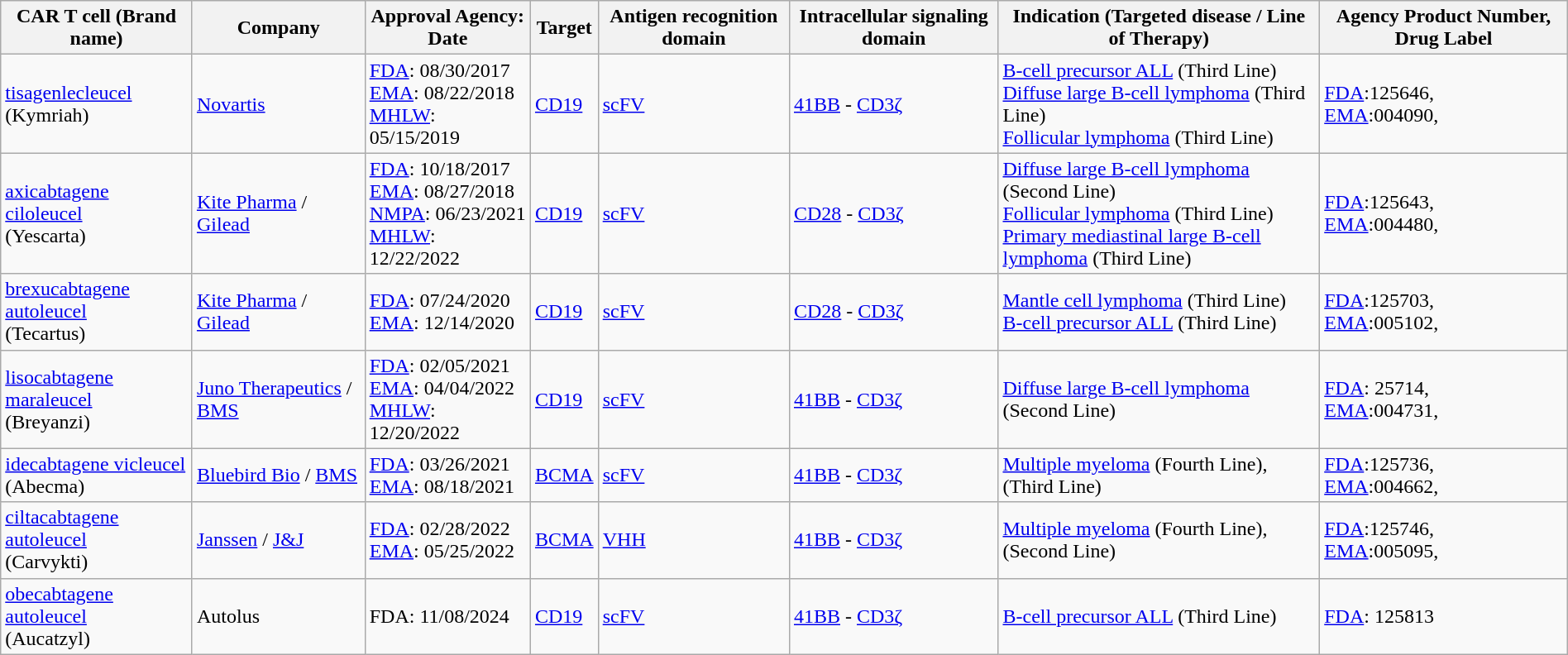<table class="wikitable sortable" style="margin: 1em auto 1em auto">
<tr>
<th>CAR T cell (Brand name)</th>
<th>Company</th>
<th>Approval Agency: Date</th>
<th>Target</th>
<th>Antigen recognition domain</th>
<th>Intracellular signaling domain</th>
<th>Indication (Targeted disease / Line of Therapy)</th>
<th>Agency Product Number, Drug Label</th>
</tr>
<tr>
<td><a href='#'>tisagenlecleucel</a><br>(Kymriah)</td>
<td><a href='#'>Novartis</a></td>
<td><a href='#'>FDA</a>: 08/30/2017 <br><a href='#'>EMA</a>: 08/22/2018 <br><a href='#'>MHLW</a>: 05/15/2019 </td>
<td><a href='#'>CD19</a></td>
<td><a href='#'>scFV</a></td>
<td><a href='#'>41BB</a> - <a href='#'>CD3ζ</a></td>
<td><a href='#'>B-cell precursor ALL</a> (Third Line)<br><a href='#'>Diffuse large B-cell lymphoma</a> (Third Line)
<br><a href='#'>Follicular lymphoma</a> (Third Line)
</td>
<td><a href='#'>FDA</a>:125646, <br><a href='#'>EMA</a>:004090, </td>
</tr>
<tr>
<td><a href='#'>axicabtagene ciloleucel</a><br>(Yescarta)</td>
<td><a href='#'>Kite Pharma</a> / <a href='#'>Gilead</a></td>
<td><a href='#'>FDA</a>: 10/18/2017 <br><a href='#'>EMA</a>: 08/27/2018 <br><a href='#'>NMPA</a>: 06/23/2021 <br><a href='#'>MHLW</a>: 12/22/2022 </td>
<td><a href='#'>CD19</a></td>
<td><a href='#'>scFV</a></td>
<td><a href='#'>CD28</a> - <a href='#'>CD3ζ</a></td>
<td><a href='#'>Diffuse large B-cell lymphoma</a> (Second Line)<br><a href='#'>Follicular lymphoma</a> (Third Line)


<br><a href='#'>Primary mediastinal large B-cell lymphoma</a> (Third Line) </td>
<td><a href='#'>FDA</a>:125643, <br><a href='#'>EMA</a>:004480, </td>
</tr>
<tr>
<td><a href='#'>brexucabtagene autoleucel</a><br>(Tecartus)</td>
<td><a href='#'>Kite Pharma</a> / <a href='#'>Gilead</a></td>
<td><a href='#'>FDA</a>: 07/24/2020 <br><a href='#'>EMA</a>: 12/14/2020 </td>
<td><a href='#'>CD19</a></td>
<td><a href='#'>scFV</a></td>
<td><a href='#'>CD28</a> - <a href='#'>CD3ζ</a></td>
<td><a href='#'>Mantle cell lymphoma</a> (Third Line) <br><a href='#'>B-cell precursor ALL</a> (Third Line)</td>
<td><a href='#'>FDA</a>:125703, <br><a href='#'>EMA</a>:005102, </td>
</tr>
<tr>
<td><a href='#'>lisocabtagene maraleucel</a><br>(Breyanzi)</td>
<td><a href='#'>Juno Therapeutics</a> / <a href='#'>BMS</a></td>
<td><a href='#'>FDA</a>: 02/05/2021<br><a href='#'>EMA</a>: 04/04/2022 <br><a href='#'>MHLW</a>: 12/20/2022 </td>
<td><a href='#'>CD19</a></td>
<td><a href='#'>scFV</a></td>
<td><a href='#'>41BB</a> - <a href='#'>CD3ζ</a></td>
<td><a href='#'>Diffuse large B-cell lymphoma</a> (Second Line)</td>
<td><a href='#'>FDA</a>: 25714, <br><a href='#'>EMA</a>:004731, </td>
</tr>
<tr>
<td><a href='#'>idecabtagene vicleucel</a><br>(Abecma)</td>
<td><a href='#'>Bluebird Bio</a> / <a href='#'>BMS</a></td>
<td><a href='#'>FDA</a>: 03/26/2021 <br><a href='#'>EMA</a>: 08/18/2021 </td>
<td><a href='#'>BCMA</a></td>
<td><a href='#'>scFV</a></td>
<td><a href='#'>41BB</a> - <a href='#'>CD3ζ</a></td>
<td><a href='#'>Multiple myeloma</a> (Fourth Line), (Third Line)</td>
<td><a href='#'>FDA</a>:125736, <br><a href='#'>EMA</a>:004662, </td>
</tr>
<tr>
<td><a href='#'>ciltacabtagene autoleucel</a><br>(Carvykti)</td>
<td><a href='#'>Janssen</a> / <a href='#'>J&J</a></td>
<td><a href='#'>FDA</a>: 02/28/2022 <br><a href='#'>EMA</a>: 05/25/2022 </td>
<td><a href='#'>BCMA</a></td>
<td><a href='#'>VHH</a></td>
<td><a href='#'>41BB</a> - <a href='#'>CD3ζ</a></td>
<td><a href='#'>Multiple myeloma</a> (Fourth Line), (Second Line)</td>
<td><a href='#'>FDA</a>:125746, <br><a href='#'>EMA</a>:005095, </td>
</tr>
<tr>
<td><a href='#'>obecabtagene autoleucel</a><br>(Aucatzyl)</td>
<td>Autolus</td>
<td>FDA: 11/08/2024</td>
<td><a href='#'>CD19</a></td>
<td><a href='#'>scFV</a></td>
<td><a href='#'>41BB</a> - <a href='#'>CD3ζ</a></td>
<td><a href='#'>B-cell precursor ALL</a> (Third Line)</td>
<td><a href='#'>FDA</a>: 125813 </td>
</tr>
</table>
